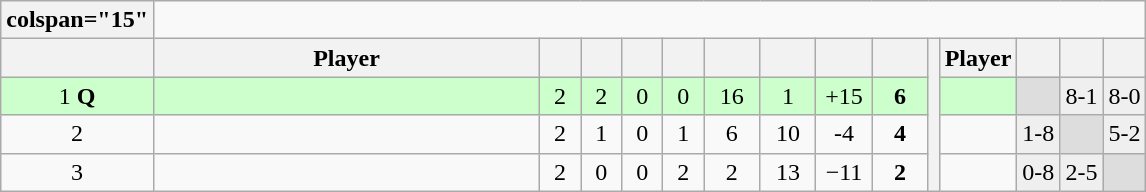<table class=wikitable style=text-align:center>
<tr>
<th>colspan="15" </th>
</tr>
<tr>
<th width=20 abbr=Position></th>
<th width=250>Player</th>
<th width=20 abbr=Played></th>
<th width=20 abbr=Won></th>
<th width=20 abbr=Drawn></th>
<th width=20 abbr=Lost></th>
<th width=30 abbr=Points for></th>
<th width=30 abbr=Points against></th>
<th width=30 abbr=Points difference></th>
<th width=30 abbr=Points></th>
<th rowspan="4" abbr=H2H></th>
<th>Player</th>
<th></th>
<th></th>
<th></th>
</tr>
<tr bgcolor=#CCFFCC>
<td>1 <strong>Q</strong></td>
<td align=left><strong></strong></td>
<td>2</td>
<td>2</td>
<td>0</td>
<td>0</td>
<td>16</td>
<td>1</td>
<td>+15</td>
<td><strong>6</strong></td>
<td></td>
<td bgcolor="#dddddd"> </td>
<td bgcolor="#efefef">8-1</td>
<td bgcolor="#efefef">8-0</td>
</tr>
<tr>
<td>2  </td>
<td align=left><strong></strong></td>
<td>2</td>
<td>1</td>
<td>0</td>
<td>1</td>
<td>6</td>
<td>10</td>
<td>-4</td>
<td><strong>4</strong></td>
<td></td>
<td bgcolor="#efefef">1-8</td>
<td bgcolor="#dddddd"> </td>
<td bgcolor="#efefef">5-2</td>
</tr>
<tr>
<td>3 </td>
<td align=left></td>
<td>2</td>
<td>0</td>
<td>0</td>
<td>2</td>
<td>2</td>
<td>13</td>
<td>−11</td>
<td><strong>2</strong></td>
<td></td>
<td bgcolor="#efefef">0-8</td>
<td bgcolor="#efefef">2-5</td>
<td bgcolor="#dddddd"> </td>
</tr>
</table>
